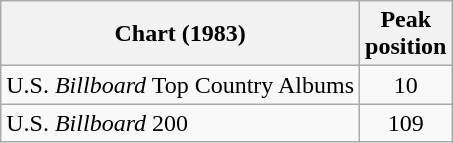<table class="wikitable">
<tr>
<th>Chart (1983)</th>
<th>Peak<br>position</th>
</tr>
<tr>
<td>U.S. <em>Billboard</em> Top Country Albums</td>
<td align="center">10</td>
</tr>
<tr>
<td>U.S. <em>Billboard</em> 200</td>
<td align="center">109</td>
</tr>
</table>
